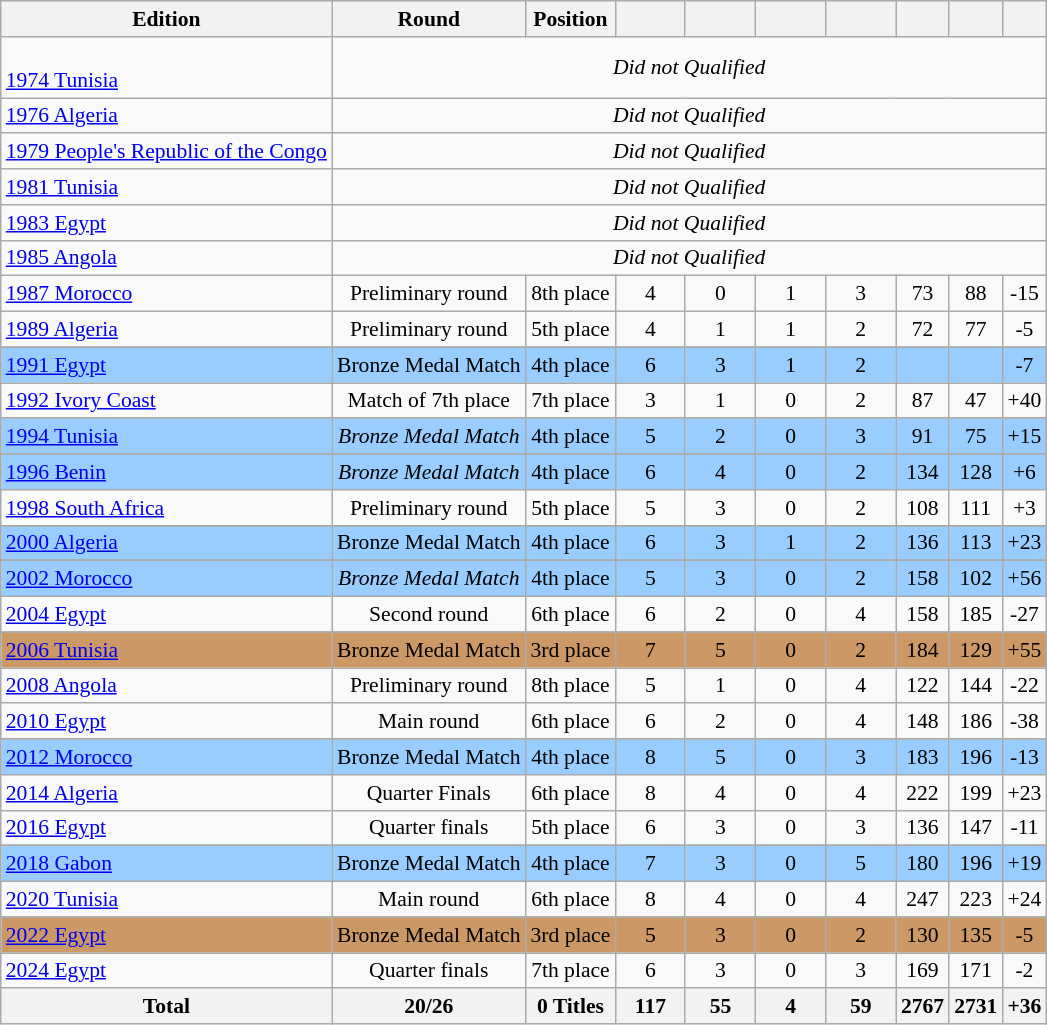<table class="wikitable sortable" style="text-align: center;font-size:90%;">
<tr>
<th scope="col">Edition</th>
<th scope="col">Round</th>
<th scope="col">Position</th>
<th scope="col" width="40"></th>
<th scope="col" width="40"></th>
<th scope="col" width="40"></th>
<th scope="col" width="40"></th>
<th></th>
<th></th>
<th></th>
</tr>
<tr>
<td style="text-align: left;"><br> <a href='#'>1974 Tunisia</a></td>
<td colspan="9"><em>Did not Qualified</em></td>
</tr>
<tr>
<td style="text-align: left;"> <a href='#'>1976 Algeria</a></td>
<td colspan="9"><em>Did not Qualified</em></td>
</tr>
<tr>
<td style="text-align: left;"> <a href='#'>1979 People's Republic of the Congo</a></td>
<td colspan="9"><em>Did not Qualified</em></td>
</tr>
<tr>
<td style="text-align: left;"> <a href='#'>1981 Tunisia</a></td>
<td colspan="9"><em>Did not Qualified</em></td>
</tr>
<tr>
<td style="text-align: left;"> <a href='#'>1983 Egypt</a></td>
<td colspan="9"><em>Did not Qualified</em></td>
</tr>
<tr>
<td style="text-align: left;"> <a href='#'>1985 Angola</a></td>
<td colspan="9"><em>Did not Qualified</em></td>
</tr>
<tr>
<td style="text-align: left;"> <a href='#'>1987 Morocco</a></td>
<td>Preliminary round</td>
<td>8th place</td>
<td>4</td>
<td>0</td>
<td>1</td>
<td>3</td>
<td>73</td>
<td>88</td>
<td>-15</td>
</tr>
<tr>
<td style="text-align: left;"> <a href='#'>1989 Algeria</a></td>
<td>Preliminary round</td>
<td>5th place</td>
<td>4</td>
<td>1</td>
<td>1</td>
<td>2</td>
<td>72</td>
<td>77</td>
<td>-5</td>
</tr>
<tr>
</tr>
<tr bgcolor="#9acdff">
<td style="text-align: left;"> <a href='#'>1991 Egypt</a></td>
<td>Bronze Medal Match</td>
<td>4th place</td>
<td>6</td>
<td>3</td>
<td>1</td>
<td>2</td>
<td></td>
<td></td>
<td>-7</td>
</tr>
<tr>
<td style="text-align: left;"> <a href='#'>1992 Ivory Coast</a></td>
<td>Match of 7th place</td>
<td>7th place</td>
<td>3</td>
<td>1</td>
<td>0</td>
<td>2</td>
<td>87</td>
<td>47</td>
<td>+40</td>
</tr>
<tr>
</tr>
<tr bgcolor="#9acdff">
<td style="text-align: left;"> <a href='#'>1994 Tunisia</a></td>
<td><em>Bronze Medal Match</em></td>
<td>4th place</td>
<td>5</td>
<td>2</td>
<td>0</td>
<td>3</td>
<td>91</td>
<td>75</td>
<td>+15</td>
</tr>
<tr>
</tr>
<tr bgcolor="#9acdff">
<td style="text-align: left;"> <a href='#'>1996 Benin</a></td>
<td><em>Bronze Medal Match</em></td>
<td>4th place</td>
<td>6</td>
<td>4</td>
<td>0</td>
<td>2</td>
<td>134</td>
<td>128</td>
<td>+6</td>
</tr>
<tr>
<td style="text-align: left;"> <a href='#'>1998 South Africa</a></td>
<td>Preliminary round</td>
<td>5th place</td>
<td>5</td>
<td>3</td>
<td>0</td>
<td>2</td>
<td>108</td>
<td>111</td>
<td>+3</td>
</tr>
<tr>
</tr>
<tr bgcolor="#9acdff">
<td style="text-align: left;"> <a href='#'>2000 Algeria</a></td>
<td>Bronze Medal Match</td>
<td>4th place</td>
<td>6</td>
<td>3</td>
<td>1</td>
<td>2</td>
<td>136</td>
<td>113</td>
<td>+23</td>
</tr>
<tr>
</tr>
<tr bgcolor="#9acdff">
<td style="text-align: left;"> <a href='#'>2002 Morocco</a></td>
<td><em>Bronze Medal Match</em></td>
<td>4th place</td>
<td>5</td>
<td>3</td>
<td>0</td>
<td>2</td>
<td>158</td>
<td>102</td>
<td>+56</td>
</tr>
<tr>
<td style="text-align: left;"> <a href='#'>2004 Egypt</a></td>
<td>Second round</td>
<td>6th place</td>
<td>6</td>
<td>2</td>
<td>0</td>
<td>4</td>
<td>158</td>
<td>185</td>
<td>-27</td>
</tr>
<tr>
</tr>
<tr bgcolor=#cc9966>
<td style="text-align: left;"> <a href='#'>2006 Tunisia</a></td>
<td>Bronze Medal Match</td>
<td>3rd place</td>
<td>7</td>
<td>5</td>
<td>0</td>
<td>2</td>
<td>184</td>
<td>129</td>
<td>+55</td>
</tr>
<tr>
<td style="text-align: left;"> <a href='#'>2008 Angola</a></td>
<td>Preliminary round</td>
<td>8th place</td>
<td>5</td>
<td>1</td>
<td>0</td>
<td>4</td>
<td>122</td>
<td>144</td>
<td>-22</td>
</tr>
<tr>
<td style="text-align: left;"> <a href='#'>2010 Egypt</a></td>
<td>Main round</td>
<td>6th place</td>
<td>6</td>
<td>2</td>
<td>0</td>
<td>4</td>
<td>148</td>
<td>186</td>
<td>-38</td>
</tr>
<tr>
</tr>
<tr bgcolor="#9acdff">
<td style="text-align: left;"> <a href='#'>2012 Morocco</a></td>
<td>Bronze Medal Match</td>
<td>4th place</td>
<td>8</td>
<td>5</td>
<td>0</td>
<td>3</td>
<td>183</td>
<td>196</td>
<td>-13</td>
</tr>
<tr>
<td style="text-align: left;"> <a href='#'>2014 Algeria</a></td>
<td>Quarter Finals</td>
<td>6th place</td>
<td>8</td>
<td>4</td>
<td>0</td>
<td>4</td>
<td>222</td>
<td>199</td>
<td>+23</td>
</tr>
<tr>
<td style="text-align: left;"> <a href='#'>2016 Egypt</a></td>
<td>Quarter finals</td>
<td>5th place</td>
<td>6</td>
<td>3</td>
<td>0</td>
<td>3</td>
<td>136</td>
<td>147</td>
<td>-11</td>
</tr>
<tr>
</tr>
<tr bgcolor="#9acdff">
<td style="text-align: left;"> <a href='#'>2018 Gabon</a></td>
<td>Bronze Medal Match</td>
<td>4th place</td>
<td>7</td>
<td>3</td>
<td>0</td>
<td>5</td>
<td>180</td>
<td>196</td>
<td>+19</td>
</tr>
<tr>
<td style="text-align: left;"> <a href='#'>2020 Tunisia</a></td>
<td>Main round</td>
<td>6th place</td>
<td>8</td>
<td>4</td>
<td>0</td>
<td>4</td>
<td>247</td>
<td>223</td>
<td>+24</td>
</tr>
<tr>
</tr>
<tr bgcolor=#cc9966>
<td style="text-align: left;"> <a href='#'>2022 Egypt</a></td>
<td>Bronze Medal Match</td>
<td>3rd place</td>
<td>5</td>
<td>3</td>
<td>0</td>
<td>2</td>
<td>130</td>
<td>135</td>
<td>-5</td>
</tr>
<tr>
<td style="text-align: left;"> <a href='#'>2024 Egypt</a></td>
<td>Quarter finals</td>
<td>7th place</td>
<td>6</td>
<td>3</td>
<td>0</td>
<td>3</td>
<td>169</td>
<td>171</td>
<td>-2</td>
</tr>
<tr>
<th>Total</th>
<th>20/26</th>
<th>0 Titles</th>
<th>117</th>
<th>55</th>
<th>4</th>
<th>59</th>
<th>2767</th>
<th>2731</th>
<th>+36</th>
</tr>
</table>
